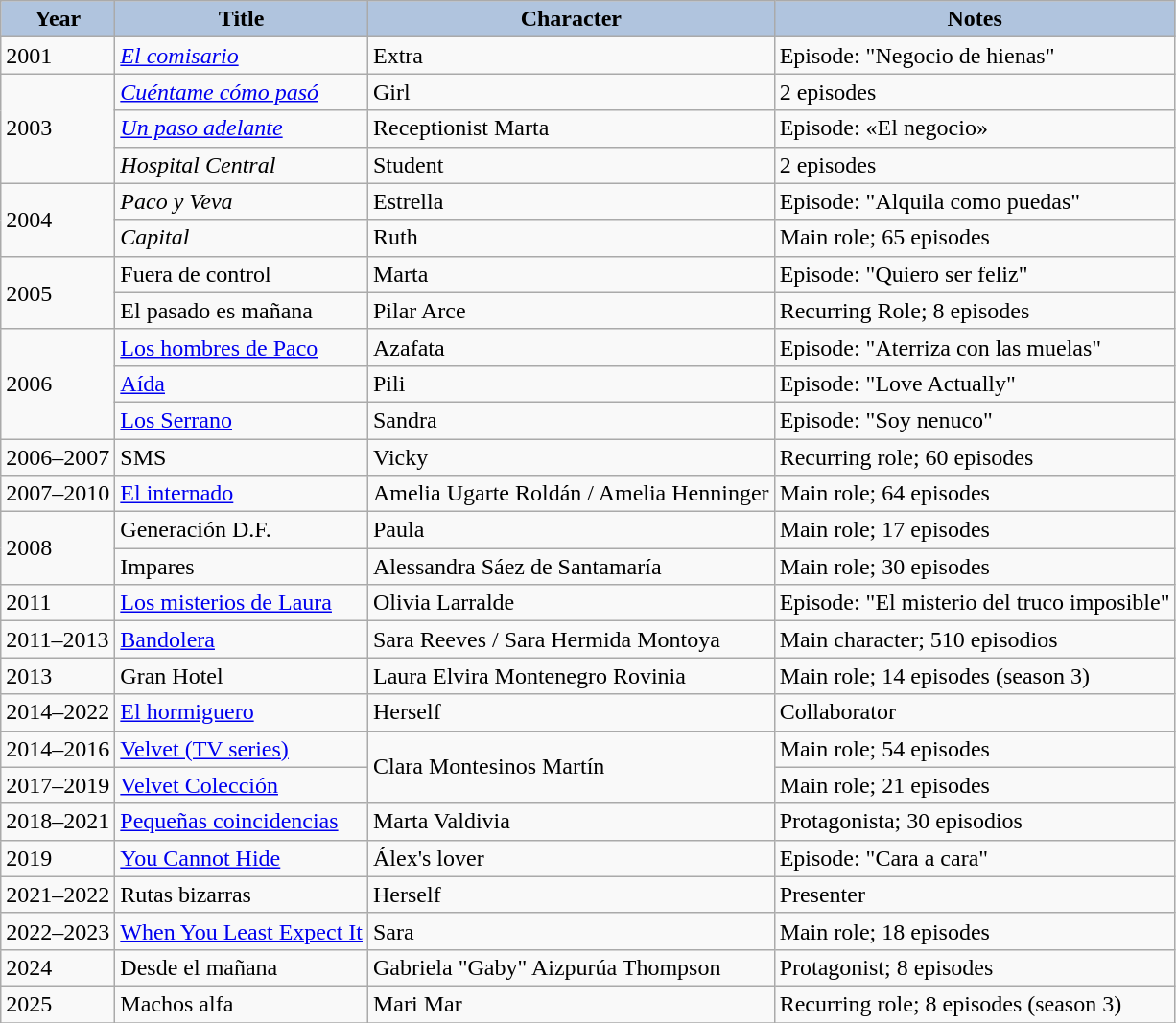<table class="wikitable" border="2" cellpadding="4" background: #f9f9f9;>
<tr>
<th style="background: #B0C4DE;">Year</th>
<th style="background: #B0C4DE;">Title</th>
<th style="background: #B0C4DE;">Character</th>
<th style="background: #B0C4DE;">Notes</th>
</tr>
<tr>
<td>2001</td>
<td><em><a href='#'>El comisario</a></em></td>
<td>Extra</td>
<td>Episode: "Negocio de hienas"</td>
</tr>
<tr>
<td rowspan="3">2003</td>
<td><em><a href='#'>Cuéntame cómo pasó</a></em></td>
<td>Girl</td>
<td>2 episodes</td>
</tr>
<tr>
<td><em><a href='#'>Un paso adelante</a></em></td>
<td>Receptionist Marta</td>
<td>Episode: «El negocio»</td>
</tr>
<tr>
<td><em>Hospital Central</em></td>
<td>Student</td>
<td>2 episodes</td>
</tr>
<tr>
<td rowspan="2">2004</td>
<td><em>Paco y Veva</em></td>
<td>Estrella</td>
<td>Episode: "Alquila como puedas"</td>
</tr>
<tr>
<td><em>Capital</em></td>
<td>Ruth</td>
<td>Main role; 65 episodes</td>
</tr>
<tr>
<td rowspan="2">2005</td>
<td>Fuera de control<em></td>
<td>Marta</td>
<td>Episode: "Quiero ser feliz"</td>
</tr>
<tr>
<td></em>El pasado es mañana<em></td>
<td>Pilar Arce</td>
<td>Recurring Role; 8 episodes</td>
</tr>
<tr>
<td rowspan="3">2006</td>
<td></em><a href='#'>Los hombres de Paco</a><em></td>
<td>Azafata</td>
<td>Episode: "Aterriza con las muelas"</td>
</tr>
<tr>
<td></em><a href='#'>Aída</a><em></td>
<td>Pili</td>
<td>Episode: "Love Actually"</td>
</tr>
<tr>
<td></em><a href='#'>Los Serrano</a><em></td>
<td>Sandra</td>
<td>Episode: "Soy nenuco"</td>
</tr>
<tr>
<td>2006–2007</td>
<td></em>SMS<em></td>
<td>Vicky</td>
<td>Recurring role; 60 episodes</td>
</tr>
<tr>
<td>2007–2010</td>
<td></em><a href='#'>El internado</a><em></td>
<td>Amelia Ugarte Roldán / Amelia Henninger</td>
<td>Main role; 64 episodes</td>
</tr>
<tr>
<td rowspan="2">2008</td>
<td></em>Generación D.F.<em></td>
<td>Paula</td>
<td>Main role; 17 episodes</td>
</tr>
<tr>
<td></em>Impares<em></td>
<td>Alessandra Sáez de Santamaría</td>
<td>Main role; 30 episodes</td>
</tr>
<tr>
<td>2011</td>
<td></em><a href='#'>Los misterios de Laura</a><em></td>
<td>Olivia Larralde</td>
<td>Episode: "El misterio del truco imposible"</td>
</tr>
<tr>
<td>2011–2013</td>
<td></em><a href='#'>Bandolera</a><em></td>
<td>Sara Reeves / Sara Hermida Montoya</td>
<td>Main character; 510 episodios</td>
</tr>
<tr>
<td>2013</td>
<td></em>Gran Hotel<em></td>
<td>Laura Elvira Montenegro Rovinia</td>
<td>Main role; 14 episodes (season 3)</td>
</tr>
<tr>
<td>2014–2022</td>
<td></em><a href='#'>El hormiguero</a><em></td>
<td>Herself</td>
<td>Collaborator</td>
</tr>
<tr>
<td>2014–2016</td>
<td></em><a href='#'>Velvet (TV series)</a><em></td>
<td rowspan="2">Clara Montesinos Martín</td>
<td>Main role; 54 episodes</td>
</tr>
<tr>
<td>2017–2019</td>
<td></em><a href='#'>Velvet Colección</a><em></td>
<td>Main role; 21 episodes</td>
</tr>
<tr>
<td>2018–2021</td>
<td></em><a href='#'>Pequeñas coincidencias</a><em></td>
<td>Marta Valdivia</td>
<td>Protagonista; 30 episodios</td>
</tr>
<tr>
<td>2019</td>
<td></em><a href='#'>You Cannot Hide</a><em></td>
<td>Álex's lover</td>
<td>Episode: "Cara a cara"</td>
</tr>
<tr>
<td>2021–2022</td>
<td></em>Rutas bizarras<em></td>
<td>Herself</td>
<td>Presenter</td>
</tr>
<tr>
<td>2022–2023</td>
<td></em><a href='#'>When You Least Expect It</a><em></td>
<td>Sara</td>
<td>Main role; 18 episodes</td>
</tr>
<tr>
<td>2024</td>
<td></em>Desde el mañana<em></td>
<td>Gabriela "Gaby" Aizpurúa Thompson</td>
<td>Protagonist; 8 episodes</td>
</tr>
<tr>
<td>2025</td>
<td></em>Machos alfa<em></td>
<td>Mari Mar</td>
<td>Recurring role; 8 episodes (season 3)</td>
</tr>
<tr>
</tr>
</table>
